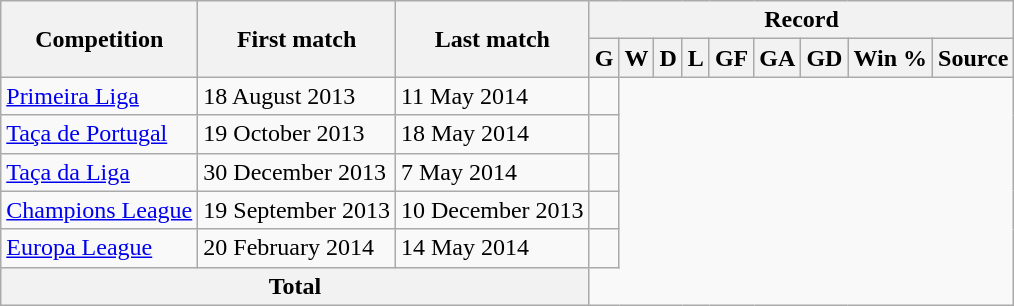<table class="wikitable" style="text-align: center">
<tr>
<th rowspan="2">Competition</th>
<th rowspan="2">First match</th>
<th rowspan="2">Last match</th>
<th colspan="9">Record</th>
</tr>
<tr>
<th>G</th>
<th>W</th>
<th>D</th>
<th>L</th>
<th>GF</th>
<th>GA</th>
<th>GD</th>
<th>Win %</th>
<th>Source</th>
</tr>
<tr>
<td align=left><a href='#'>Primeira Liga</a></td>
<td align=left>18 August 2013</td>
<td align=left>11 May 2014<br></td>
<td align=left></td>
</tr>
<tr>
<td align=left><a href='#'>Taça de Portugal</a></td>
<td align=left>19 October 2013</td>
<td align=left>18 May 2014<br></td>
<td align=left></td>
</tr>
<tr>
<td align=left><a href='#'>Taça da Liga</a></td>
<td align=left>30 December 2013</td>
<td align=left>7 May 2014<br></td>
<td align=left></td>
</tr>
<tr>
<td align=left><a href='#'>Champions League</a></td>
<td align=left>19 September 2013</td>
<td align=left>10 December 2013<br></td>
<td align=left></td>
</tr>
<tr>
<td align=left><a href='#'>Europa League</a></td>
<td align=left>20 February 2014</td>
<td align=left>14 May 2014<br></td>
<td align=left></td>
</tr>
<tr>
<th colspan="3">Total<br></th>
</tr>
</table>
